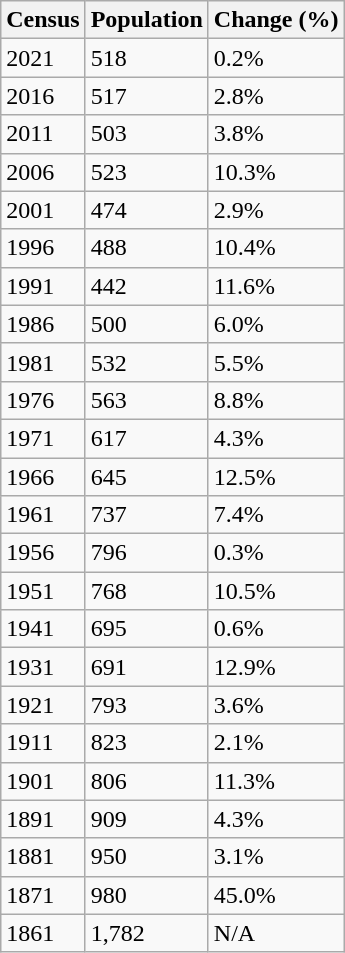<table class="wikitable">
<tr>
<th>Census</th>
<th>Population</th>
<th>Change (%)</th>
</tr>
<tr>
<td>2021</td>
<td>518</td>
<td> 0.2%</td>
</tr>
<tr>
<td>2016</td>
<td>517</td>
<td> 2.8%</td>
</tr>
<tr>
<td>2011</td>
<td>503</td>
<td> 3.8%</td>
</tr>
<tr>
<td>2006</td>
<td>523</td>
<td> 10.3%</td>
</tr>
<tr>
<td>2001</td>
<td>474</td>
<td> 2.9%</td>
</tr>
<tr>
<td>1996</td>
<td>488</td>
<td> 10.4%</td>
</tr>
<tr>
<td>1991</td>
<td>442</td>
<td> 11.6%</td>
</tr>
<tr>
<td>1986</td>
<td>500</td>
<td> 6.0%</td>
</tr>
<tr>
<td>1981</td>
<td>532</td>
<td> 5.5%</td>
</tr>
<tr>
<td>1976</td>
<td>563</td>
<td> 8.8%</td>
</tr>
<tr>
<td>1971</td>
<td>617</td>
<td> 4.3%</td>
</tr>
<tr>
<td>1966</td>
<td>645</td>
<td> 12.5%</td>
</tr>
<tr>
<td>1961</td>
<td>737</td>
<td> 7.4%</td>
</tr>
<tr>
<td>1956</td>
<td>796</td>
<td> 0.3%</td>
</tr>
<tr>
<td>1951</td>
<td>768</td>
<td> 10.5%</td>
</tr>
<tr>
<td>1941</td>
<td>695</td>
<td> 0.6%</td>
</tr>
<tr>
<td>1931</td>
<td>691</td>
<td> 12.9%</td>
</tr>
<tr>
<td>1921</td>
<td>793</td>
<td> 3.6%</td>
</tr>
<tr>
<td>1911</td>
<td>823</td>
<td> 2.1%</td>
</tr>
<tr>
<td>1901</td>
<td>806</td>
<td> 11.3%</td>
</tr>
<tr>
<td>1891</td>
<td>909</td>
<td> 4.3%</td>
</tr>
<tr>
<td>1881</td>
<td>950</td>
<td> 3.1%</td>
</tr>
<tr>
<td>1871</td>
<td>980</td>
<td> 45.0%</td>
</tr>
<tr>
<td>1861</td>
<td>1,782</td>
<td>N/A</td>
</tr>
</table>
